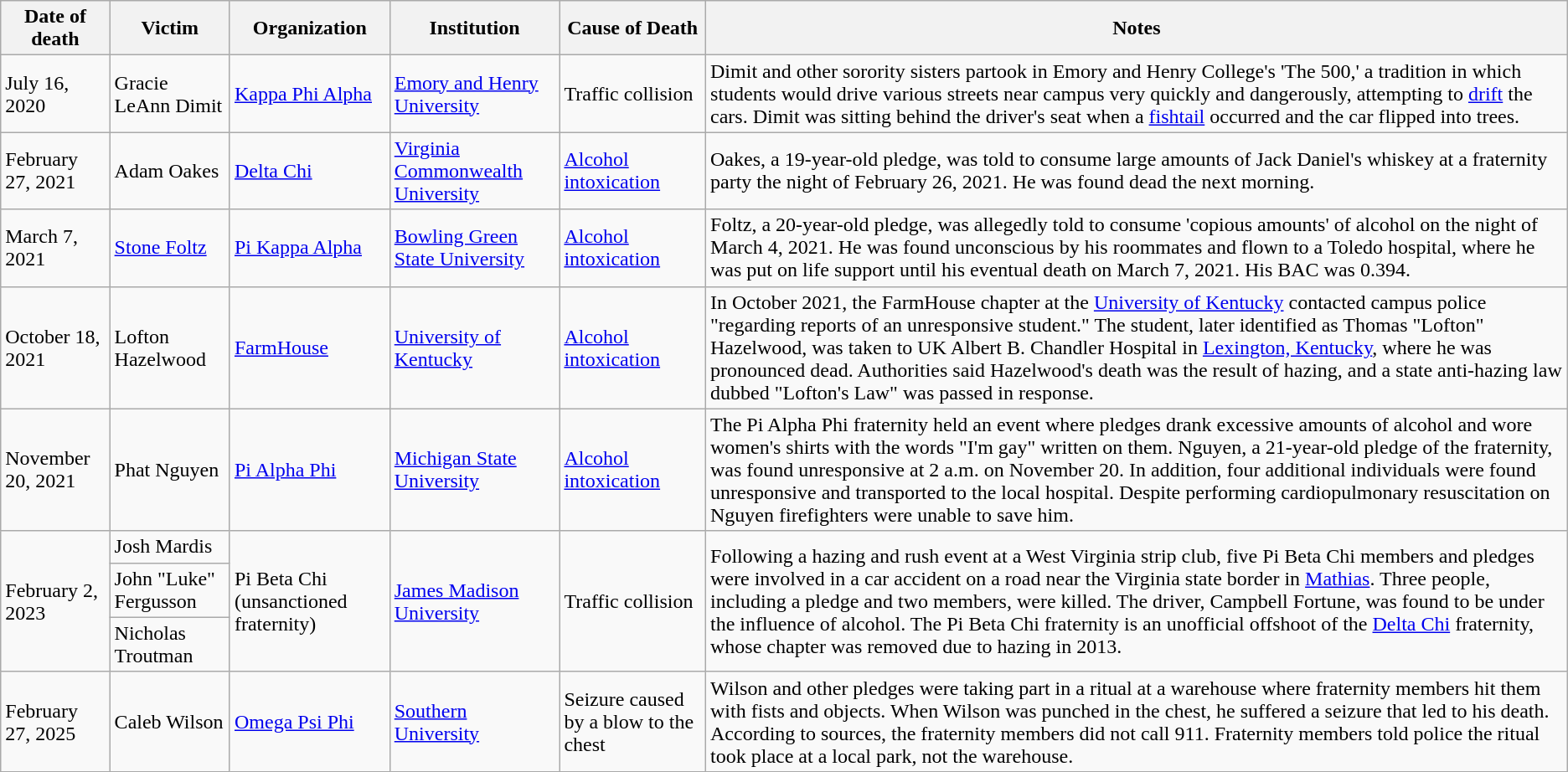<table class="wikitable sortable">
<tr>
<th>Date of death</th>
<th>Victim</th>
<th>Organization</th>
<th>Institution</th>
<th>Cause of Death</th>
<th>Notes</th>
</tr>
<tr>
<td>July 16, 2020</td>
<td>Gracie LeAnn Dimit</td>
<td><a href='#'>Kappa Phi Alpha</a></td>
<td><a href='#'>Emory and Henry University</a></td>
<td>Traffic collision</td>
<td>Dimit and other sorority sisters partook in Emory and Henry College's 'The 500,' a tradition in which students would drive various streets near campus very quickly and dangerously, attempting to <a href='#'>drift</a> the cars. Dimit was sitting behind the driver's seat when a <a href='#'>fishtail</a> occurred and the car flipped into trees.</td>
</tr>
<tr>
<td>February 27, 2021</td>
<td>Adam Oakes</td>
<td><a href='#'>Delta Chi</a></td>
<td><a href='#'>Virginia Commonwealth University</a></td>
<td><a href='#'>Alcohol intoxication</a></td>
<td>Oakes, a 19-year-old pledge, was told to consume large amounts of Jack Daniel's whiskey at a fraternity party the night of February 26, 2021. He was found dead the next morning.</td>
</tr>
<tr>
<td>March 7, 2021</td>
<td><a href='#'>Stone Foltz</a></td>
<td><a href='#'>Pi Kappa Alpha</a></td>
<td><a href='#'>Bowling Green State University</a></td>
<td><a href='#'>Alcohol intoxication</a></td>
<td>Foltz, a 20-year-old pledge, was allegedly told to consume 'copious amounts' of alcohol on the night of March 4, 2021. He was found unconscious by his roommates and flown to a Toledo hospital, where he was put on life support until his eventual death on March 7, 2021. His BAC was 0.394.</td>
</tr>
<tr>
<td>October 18, 2021</td>
<td>Lofton Hazelwood</td>
<td><a href='#'>FarmHouse</a></td>
<td><a href='#'>University of Kentucky</a></td>
<td><a href='#'>Alcohol intoxication</a></td>
<td>In October 2021, the FarmHouse chapter at the <a href='#'>University of Kentucky</a> contacted campus police "regarding reports of an unresponsive student." The student, later identified as Thomas "Lofton" Hazelwood, was taken to UK Albert B. Chandler Hospital in <a href='#'>Lexington, Kentucky</a>, where he was pronounced dead. Authorities said Hazelwood's death was the result of hazing, and a state anti-hazing law dubbed "Lofton's Law" was passed in response.</td>
</tr>
<tr>
<td>November 20, 2021</td>
<td>Phat Nguyen</td>
<td><a href='#'>Pi Alpha Phi</a></td>
<td><a href='#'>Michigan State University</a></td>
<td><a href='#'>Alcohol intoxication</a></td>
<td>The Pi Alpha Phi fraternity held an event where pledges drank excessive amounts of alcohol and wore women's shirts with the words "I'm gay" written on them. Nguyen, a 21-year-old pledge of the fraternity, was found unresponsive at 2 a.m. on November 20. In addition, four additional individuals were found unresponsive and transported to the local hospital. Despite performing cardiopulmonary resuscitation on Nguyen firefighters were unable to save him.</td>
</tr>
<tr>
<td rowspan=3>February 2, 2023</td>
<td>Josh Mardis</td>
<td rowspan=3>Pi Beta Chi (unsanctioned fraternity)</td>
<td rowspan=3><a href='#'>James Madison University</a></td>
<td rowspan=3>Traffic collision</td>
<td rowspan=3>Following a hazing and rush event at a West Virginia strip club, five Pi Beta Chi members and pledges were involved in a car accident on a road near the Virginia state border in <a href='#'>Mathias</a>. Three people, including a pledge and two members, were killed. The driver, Campbell Fortune, was found to be under the influence of alcohol. The Pi Beta Chi fraternity is an unofficial offshoot of the <a href='#'>Delta Chi</a> fraternity, whose chapter was removed due to hazing in 2013.</td>
</tr>
<tr>
<td>John "Luke" Fergusson</td>
</tr>
<tr>
<td>Nicholas Troutman</td>
</tr>
<tr>
<td>February 27, 2025</td>
<td>Caleb Wilson</td>
<td><a href='#'>Omega Psi Phi</a></td>
<td><a href='#'>Southern University</a></td>
<td>Seizure caused by a blow to the chest</td>
<td>Wilson and other pledges were taking part in a ritual at a warehouse where fraternity members hit them with fists and objects. When Wilson was punched in the chest, he suffered a seizure that led to his death. According to sources, the fraternity members did not call 911. Fraternity members told police the ritual took place at a local park, not the warehouse.</td>
</tr>
</table>
